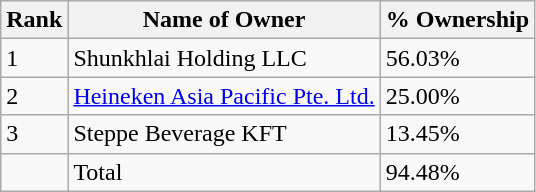<table class="wikitable">
<tr>
<th>Rank</th>
<th>Name of Owner</th>
<th>% Ownership</th>
</tr>
<tr>
<td>1</td>
<td>Shunkhlai Holding LLC</td>
<td>56.03%</td>
</tr>
<tr>
<td>2</td>
<td><a href='#'>Heineken Asia Pacific Pte. Ltd.</a></td>
<td>25.00%</td>
</tr>
<tr>
<td>3</td>
<td>Steppe Beverage KFT</td>
<td>13.45%</td>
</tr>
<tr>
<td></td>
<td>Total</td>
<td>94.48%</td>
</tr>
</table>
